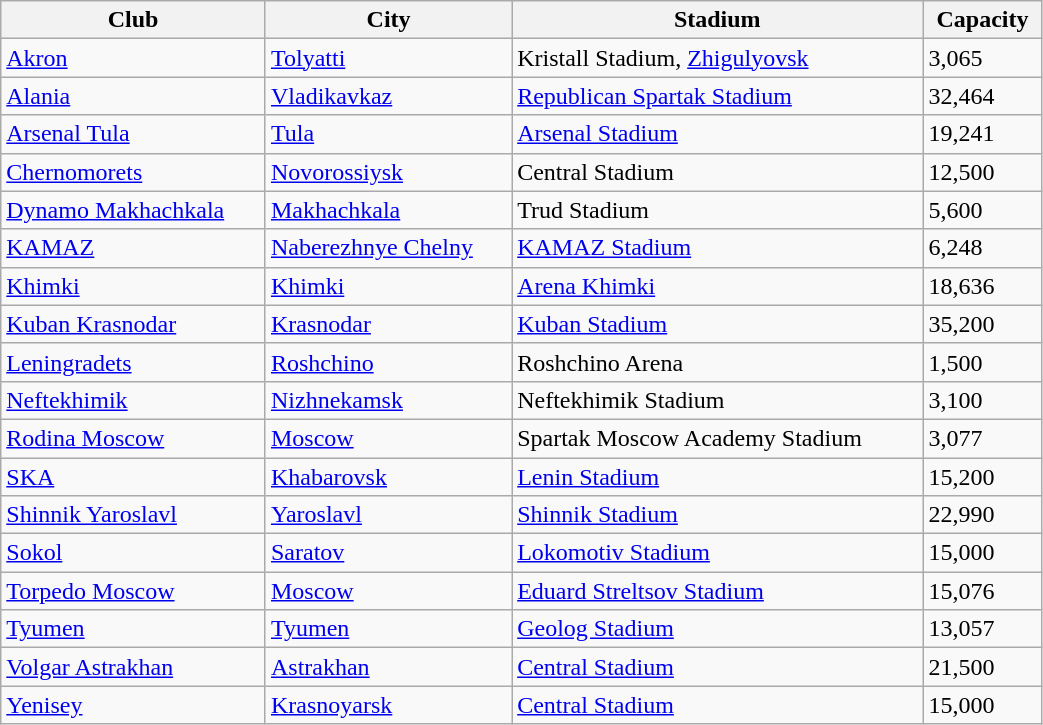<table class="wikitable sortable" width="55%">
<tr>
<th>Club</th>
<th>City</th>
<th>Stadium</th>
<th data-sort-type="number">Capacity</th>
</tr>
<tr>
<td><a href='#'>Akron</a></td>
<td><a href='#'>Tolyatti</a></td>
<td>Kristall Stadium, <a href='#'>Zhigulyovsk</a></td>
<td>3,065</td>
</tr>
<tr>
<td><a href='#'>Alania</a></td>
<td><a href='#'>Vladikavkaz</a></td>
<td><a href='#'>Republican Spartak Stadium</a></td>
<td>32,464</td>
</tr>
<tr>
<td><a href='#'>Arsenal Tula</a></td>
<td><a href='#'>Tula</a></td>
<td><a href='#'>Arsenal Stadium</a></td>
<td>19,241</td>
</tr>
<tr>
<td><a href='#'>Chernomorets</a></td>
<td><a href='#'>Novorossiysk</a></td>
<td>Central Stadium</td>
<td>12,500</td>
</tr>
<tr>
<td><a href='#'>Dynamo Makhachkala</a></td>
<td><a href='#'>Makhachkala</a></td>
<td>Trud Stadium</td>
<td>5,600</td>
</tr>
<tr>
<td><a href='#'>KAMAZ</a></td>
<td><a href='#'>Naberezhnye Chelny</a></td>
<td><a href='#'>KAMAZ Stadium</a></td>
<td>6,248</td>
</tr>
<tr>
<td><a href='#'>Khimki</a></td>
<td><a href='#'>Khimki</a></td>
<td><a href='#'>Arena Khimki</a></td>
<td>18,636</td>
</tr>
<tr>
<td><a href='#'>Kuban Krasnodar</a></td>
<td><a href='#'>Krasnodar</a></td>
<td><a href='#'>Kuban Stadium</a></td>
<td>35,200</td>
</tr>
<tr>
<td><a href='#'>Leningradets</a></td>
<td><a href='#'>Roshchino</a></td>
<td>Roshchino Arena</td>
<td>1,500</td>
</tr>
<tr>
<td><a href='#'>Neftekhimik</a></td>
<td><a href='#'>Nizhnekamsk</a></td>
<td>Neftekhimik Stadium</td>
<td>3,100</td>
</tr>
<tr>
<td><a href='#'>Rodina Moscow</a></td>
<td><a href='#'>Moscow</a></td>
<td>Spartak Moscow Academy Stadium</td>
<td>3,077</td>
</tr>
<tr>
<td><a href='#'>SKA</a></td>
<td><a href='#'>Khabarovsk</a></td>
<td><a href='#'>Lenin Stadium</a></td>
<td>15,200</td>
</tr>
<tr>
<td><a href='#'>Shinnik Yaroslavl</a></td>
<td><a href='#'>Yaroslavl</a></td>
<td><a href='#'>Shinnik Stadium</a></td>
<td>22,990</td>
</tr>
<tr>
<td><a href='#'>Sokol</a></td>
<td><a href='#'>Saratov</a></td>
<td><a href='#'>Lokomotiv Stadium</a></td>
<td>15,000</td>
</tr>
<tr>
<td><a href='#'>Torpedo Moscow</a></td>
<td><a href='#'>Moscow</a></td>
<td><a href='#'>Eduard Streltsov Stadium</a></td>
<td>15,076</td>
</tr>
<tr>
<td><a href='#'>Tyumen</a></td>
<td><a href='#'>Tyumen</a></td>
<td><a href='#'>Geolog Stadium</a></td>
<td>13,057</td>
</tr>
<tr>
<td><a href='#'>Volgar Astrakhan</a></td>
<td><a href='#'>Astrakhan</a></td>
<td><a href='#'>Central Stadium</a></td>
<td>21,500</td>
</tr>
<tr>
<td><a href='#'>Yenisey</a></td>
<td><a href='#'>Krasnoyarsk</a></td>
<td><a href='#'>Central Stadium</a></td>
<td>15,000</td>
</tr>
</table>
